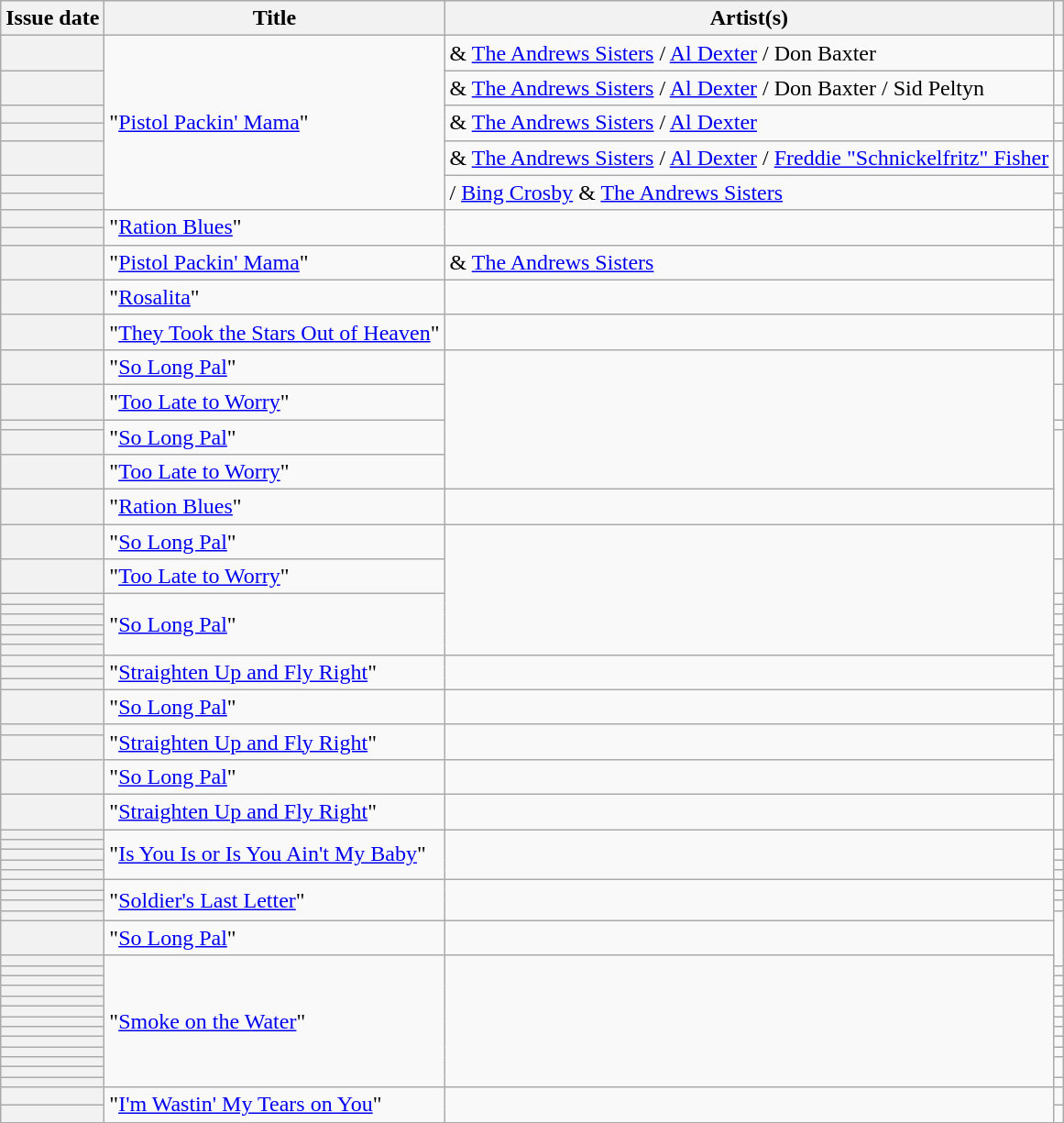<table class="wikitable sortable plainrowheaders">
<tr>
<th scope=col>Issue date</th>
<th scope=col>Title</th>
<th scope=col>Artist(s)</th>
<th scope=col class=unsortable></th>
</tr>
<tr>
<th scope=row></th>
<td rowspan="7">"<a href='#'>Pistol Packin' Mama</a>"</td>
<td rowspan="1"> & <a href='#'>The Andrews Sisters</a> / <a href='#'>Al Dexter</a> / Don Baxter</td>
<td align=center></td>
</tr>
<tr>
<th scope=row></th>
<td rowspan="1"> & <a href='#'>The Andrews Sisters</a> / <a href='#'>Al Dexter</a> / Don Baxter / Sid Peltyn</td>
<td align=center></td>
</tr>
<tr>
<th scope=row></th>
<td rowspan="2"> & <a href='#'>The Andrews Sisters</a> / <a href='#'>Al Dexter</a></td>
<td align=center></td>
</tr>
<tr>
<th scope=row></th>
<td align=center></td>
</tr>
<tr>
<th scope=row></th>
<td rowspan="1"> & <a href='#'>The Andrews Sisters</a> / <a href='#'>Al Dexter</a> / <a href='#'>Freddie "Schnickelfritz" Fisher</a></td>
<td align=center></td>
</tr>
<tr>
<th scope=row></th>
<td rowspan=2> / <a href='#'>Bing Crosby</a> & <a href='#'>The Andrews Sisters</a></td>
<td align=center></td>
</tr>
<tr>
<th scope=row></th>
<td align=center></td>
</tr>
<tr>
<th scope=row></th>
<td rowspan="2">"<a href='#'>Ration Blues</a>"</td>
<td rowspan="2"></td>
<td align=center></td>
</tr>
<tr>
<th scope=row></th>
<td align=center></td>
</tr>
<tr>
<th scope=row></th>
<td>"<a href='#'>Pistol Packin' Mama</a>"</td>
<td> & <a href='#'>The Andrews Sisters</a></td>
<td rowspan=2 align=center></td>
</tr>
<tr>
<th scope=row></th>
<td>"<a href='#'>Rosalita</a>"</td>
<td></td>
</tr>
<tr>
<th scope=row></th>
<td>"<a href='#'>They Took the Stars Out of Heaven</a>"</td>
<td></td>
<td align=center></td>
</tr>
<tr>
<th scope=row></th>
<td>"<a href='#'>So Long Pal</a>"</td>
<td rowspan="5"></td>
<td align=center></td>
</tr>
<tr>
<th scope=row></th>
<td>"<a href='#'>Too Late to Worry</a>"</td>
<td align=center></td>
</tr>
<tr>
<th scope=row></th>
<td rowspan="2">"<a href='#'>So Long Pal</a>"</td>
<td align=center></td>
</tr>
<tr>
<th scope=row></th>
<td rowspan=3 align=center></td>
</tr>
<tr>
<th scope=row></th>
<td>"<a href='#'>Too Late to Worry</a>"</td>
</tr>
<tr>
<th scope=row></th>
<td>"<a href='#'>Ration Blues</a>"</td>
<td></td>
</tr>
<tr>
<th scope=row></th>
<td>"<a href='#'>So Long Pal</a>"</td>
<td rowspan="8"></td>
<td align=center></td>
</tr>
<tr>
<th scope=row></th>
<td>"<a href='#'>Too Late to Worry</a>"</td>
<td align=center></td>
</tr>
<tr>
<th scope=row></th>
<td rowspan="6">"<a href='#'>So Long Pal</a>"</td>
<td align=center></td>
</tr>
<tr>
<th scope=row></th>
<td align=center></td>
</tr>
<tr>
<th scope=row></th>
<td align=center></td>
</tr>
<tr>
<th scope=row></th>
<td align=center></td>
</tr>
<tr>
<th scope=row></th>
<td align=center></td>
</tr>
<tr>
<th scope=row></th>
<td rowspan=2 align=center></td>
</tr>
<tr>
<th scope=row></th>
<td rowspan="3">"<a href='#'>Straighten Up and Fly Right</a>"</td>
<td rowspan="3"></td>
</tr>
<tr>
<th scope=row></th>
<td align=center></td>
</tr>
<tr>
<th scope=row></th>
<td align=center></td>
</tr>
<tr>
<th scope=row></th>
<td>"<a href='#'>So Long Pal</a>"</td>
<td></td>
<td align=center></td>
</tr>
<tr>
<th scope=row></th>
<td rowspan="2">"<a href='#'>Straighten Up and Fly Right</a>"</td>
<td rowspan="2"></td>
<td align=center></td>
</tr>
<tr>
<th scope=row></th>
<td rowspan=2 align=center></td>
</tr>
<tr>
<th scope=row></th>
<td>"<a href='#'>So Long Pal</a>"</td>
<td></td>
</tr>
<tr>
<th scope=row></th>
<td rowspan="1">"<a href='#'>Straighten Up and Fly Right</a>"</td>
<td rowspan="1"></td>
<td align=center></td>
</tr>
<tr>
<th scope=row></th>
<td rowspan="5">"<a href='#'>Is You Is or Is You Ain't My Baby</a>"</td>
<td rowspan="5"></td>
<td rowspan=2 align=center></td>
</tr>
<tr>
<th scope=row></th>
</tr>
<tr>
<th scope=row></th>
<td align=center></td>
</tr>
<tr>
<th scope=row></th>
<td align=center></td>
</tr>
<tr>
<th scope=row></th>
<td align=center></td>
</tr>
<tr>
<th scope=row></th>
<td rowspan="4">"<a href='#'>Soldier's Last Letter</a>"</td>
<td rowspan="4"></td>
<td align=center></td>
</tr>
<tr>
<th scope=row></th>
<td align=center></td>
</tr>
<tr>
<th scope=row></th>
<td align=center></td>
</tr>
<tr>
<th scope=row></th>
<td rowspan=3 align=center></td>
</tr>
<tr>
<th scope=row></th>
<td>"<a href='#'>So Long Pal</a>"</td>
<td></td>
</tr>
<tr>
<th scope=row></th>
<td rowspan="13">"<a href='#'>Smoke on the Water</a>"</td>
<td rowspan="13"></td>
</tr>
<tr>
<th scope=row></th>
<td align=center></td>
</tr>
<tr>
<th scope=row></th>
<td align=center></td>
</tr>
<tr>
<th scope=row></th>
<td align=center></td>
</tr>
<tr>
<th scope=row></th>
<td align=center></td>
</tr>
<tr>
<th scope=row></th>
<td align=center></td>
</tr>
<tr>
<th scope=row></th>
<td align=center></td>
</tr>
<tr>
<th scope=row></th>
<td align=center></td>
</tr>
<tr>
<th scope=row></th>
<td align=center></td>
</tr>
<tr>
<th scope=row></th>
<td align=center></td>
</tr>
<tr>
<th scope=row></th>
<td rowspan=2 align=center></td>
</tr>
<tr>
<th scope=row></th>
</tr>
<tr>
<th scope=row></th>
<td align=center></td>
</tr>
<tr>
<th scope=row></th>
<td rowspan="2">"<a href='#'>I'm Wastin' My Tears on You</a>"</td>
<td rowspan="2"></td>
<td align=center></td>
</tr>
<tr>
<th scope=row></th>
<td align=center></td>
</tr>
</table>
